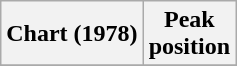<table class="wikitable sortable plainrowheaders">
<tr>
<th>Chart (1978)</th>
<th>Peak<br>position</th>
</tr>
<tr>
</tr>
</table>
